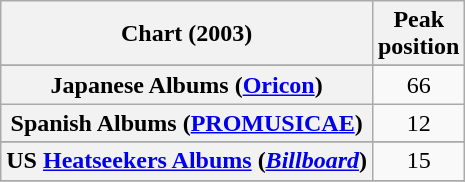<table class="wikitable sortable plainrowheaders" style="text-align:center;">
<tr>
<th>Chart (2003)</th>
<th>Peak<br>position</th>
</tr>
<tr>
</tr>
<tr>
</tr>
<tr>
</tr>
<tr>
</tr>
<tr>
</tr>
<tr>
</tr>
<tr>
<th scope="row">Japanese Albums (<a href='#'>Oricon</a>)</th>
<td>66</td>
</tr>
<tr>
<th scope="row">Spanish Albums (<a href='#'>PROMUSICAE</a>)</th>
<td>12</td>
</tr>
<tr>
</tr>
<tr>
</tr>
<tr>
<th scope="row">US <a href='#'>Heatseekers Albums</a> (<em><a href='#'>Billboard</a></em>)</th>
<td>15</td>
</tr>
<tr>
</tr>
</table>
